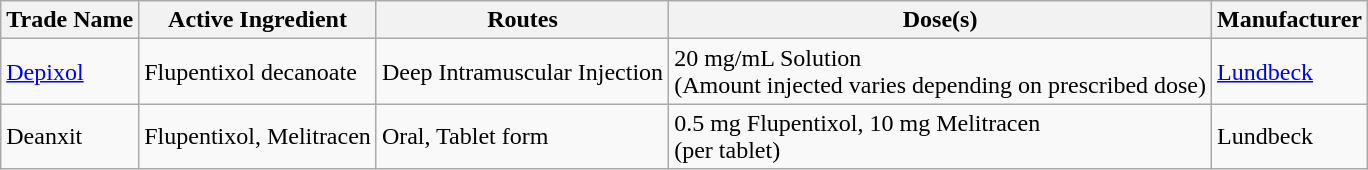<table class="wikitable">
<tr>
<th>Trade Name</th>
<th>Active Ingredient</th>
<th>Routes</th>
<th>Dose(s)</th>
<th>Manufacturer</th>
</tr>
<tr>
<td><a href='#'>Depixol</a></td>
<td>Flupentixol decanoate</td>
<td>Deep Intramuscular Injection</td>
<td>20 mg/mL Solution<br>(Amount injected varies depending on prescribed dose)</td>
<td><a href='#'>Lundbeck</a></td>
</tr>
<tr>
<td>Deanxit</td>
<td>Flupentixol, Melitracen</td>
<td>Oral, Tablet form</td>
<td>0.5 mg Flupentixol, 10 mg Melitracen<br>(per tablet)</td>
<td>Lundbeck</td>
</tr>
</table>
